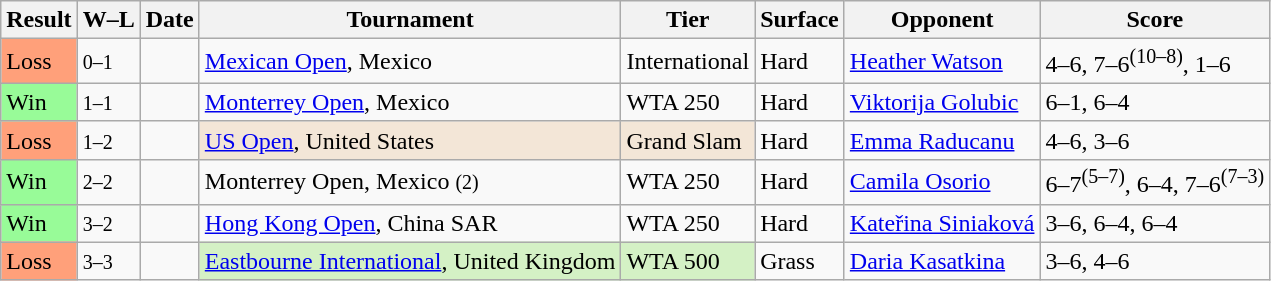<table class="sortable wikitable">
<tr>
<th>Result</th>
<th class="unsortable">W–L</th>
<th>Date</th>
<th>Tournament</th>
<th>Tier</th>
<th>Surface</th>
<th>Opponent</th>
<th class="unsortable">Score</th>
</tr>
<tr>
<td style="background:#ffa07a;">Loss</td>
<td><small>0–1</small></td>
<td><a href='#'></a></td>
<td><a href='#'>Mexican Open</a>, Mexico</td>
<td>International</td>
<td>Hard</td>
<td> <a href='#'>Heather Watson</a></td>
<td>4–6, 7–6<sup>(10–8)</sup>, 1–6</td>
</tr>
<tr>
<td style="background:#98fb98">Win</td>
<td><small>1–1</small></td>
<td><a href='#'></a></td>
<td><a href='#'>Monterrey Open</a>, Mexico</td>
<td>WTA 250</td>
<td>Hard</td>
<td> <a href='#'>Viktorija Golubic</a></td>
<td>6–1, 6–4</td>
</tr>
<tr>
<td style="background:#ffa07a">Loss</td>
<td><small>1–2</small></td>
<td><a href='#'></a></td>
<td style="background:#f3e6d7"><a href='#'>US Open</a>, United States</td>
<td style="background:#f3e6d7">Grand Slam</td>
<td>Hard</td>
<td> <a href='#'>Emma Raducanu</a></td>
<td>4–6, 3–6</td>
</tr>
<tr>
<td style="background:#98fb98">Win</td>
<td><small>2–2</small></td>
<td><a href='#'></a></td>
<td>Monterrey Open, Mexico <small>(2)</small></td>
<td>WTA 250</td>
<td>Hard</td>
<td> <a href='#'>Camila Osorio</a></td>
<td>6–7<sup>(5–7)</sup>, 6–4, 7–6<sup>(7–3)</sup></td>
</tr>
<tr>
<td style="background:#98fb98">Win</td>
<td><small>3–2</small></td>
<td><a href='#'></a></td>
<td><a href='#'>Hong Kong Open</a>, China SAR</td>
<td>WTA 250</td>
<td>Hard</td>
<td> <a href='#'>Kateřina Siniaková</a></td>
<td>3–6, 6–4, 6–4</td>
</tr>
<tr>
<td style="background:#ffa07a">Loss</td>
<td><small>3–3</small></td>
<td><a href='#'></a></td>
<td style="background:#d4f1c5"><a href='#'>Eastbourne International</a>, United Kingdom</td>
<td style="background:#d4f1c5">WTA 500</td>
<td>Grass</td>
<td> <a href='#'>Daria Kasatkina</a></td>
<td>3–6, 4–6</td>
</tr>
</table>
